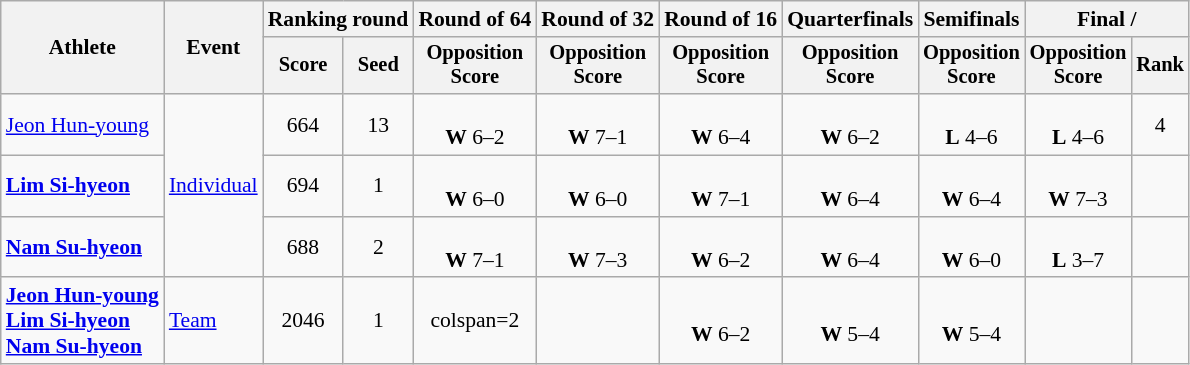<table class="wikitable" style="font-size:90%; text-align:center">
<tr>
<th rowspan=2>Athlete</th>
<th rowspan=2>Event</th>
<th colspan="2">Ranking round</th>
<th>Round of 64</th>
<th>Round of 32</th>
<th>Round of 16</th>
<th>Quarterfinals</th>
<th>Semifinals</th>
<th colspan="2">Final / </th>
</tr>
<tr style="font-size:95%">
<th>Score</th>
<th>Seed</th>
<th>Opposition<br>Score</th>
<th>Opposition<br>Score</th>
<th>Opposition<br>Score</th>
<th>Opposition<br>Score</th>
<th>Opposition<br>Score</th>
<th>Opposition<br>Score</th>
<th>Rank</th>
</tr>
<tr align=center>
<td align=left><a href='#'>Jeon Hun-young</a></td>
<td align=left rowspan=3><a href='#'>Individual</a></td>
<td>664</td>
<td>13</td>
<td><br><strong>W</strong> 6–2</td>
<td><br><strong>W</strong> 7–1</td>
<td><br><strong>W</strong> 6–4</td>
<td><br><strong>W</strong> 6–2</td>
<td><br><strong>L</strong> 4–6</td>
<td><br><strong>L</strong> 4–6</td>
<td>4</td>
</tr>
<tr align=center>
<td align=left><strong><a href='#'>Lim Si-hyeon</a></strong></td>
<td>694 <strong></strong></td>
<td>1</td>
<td><br><strong>W</strong> 6–0</td>
<td><br><strong>W</strong> 6–0</td>
<td><br><strong>W</strong> 7–1</td>
<td><br><strong>W</strong> 6–4</td>
<td><br><strong>W</strong> 6–4</td>
<td><br><strong>W</strong> 7–3</td>
<td></td>
</tr>
<tr align=center>
<td align=left><strong><a href='#'>Nam Su-hyeon</a></strong></td>
<td>688</td>
<td>2</td>
<td><br><strong>W</strong> 7–1</td>
<td><br><strong>W</strong> 7–3</td>
<td><br><strong>W</strong> 6–2</td>
<td><br><strong>W</strong> 6–4</td>
<td><br><strong>W</strong> 6–0</td>
<td><br><strong>L</strong> 3–7</td>
<td></td>
</tr>
<tr align=center>
<td align=left><strong><a href='#'>Jeon Hun-young</a></strong><br><strong><a href='#'>Lim Si-hyeon</a></strong><br><strong><a href='#'>Nam Su-hyeon</a></strong></td>
<td align=left><a href='#'>Team</a></td>
<td>2046 </td>
<td>1</td>
<td>colspan=2 </td>
<td></td>
<td><br><strong>W</strong> 6–2</td>
<td><br><strong>W</strong> 5–4</td>
<td><br><strong>W</strong> 5–4</td>
<td></td>
</tr>
</table>
